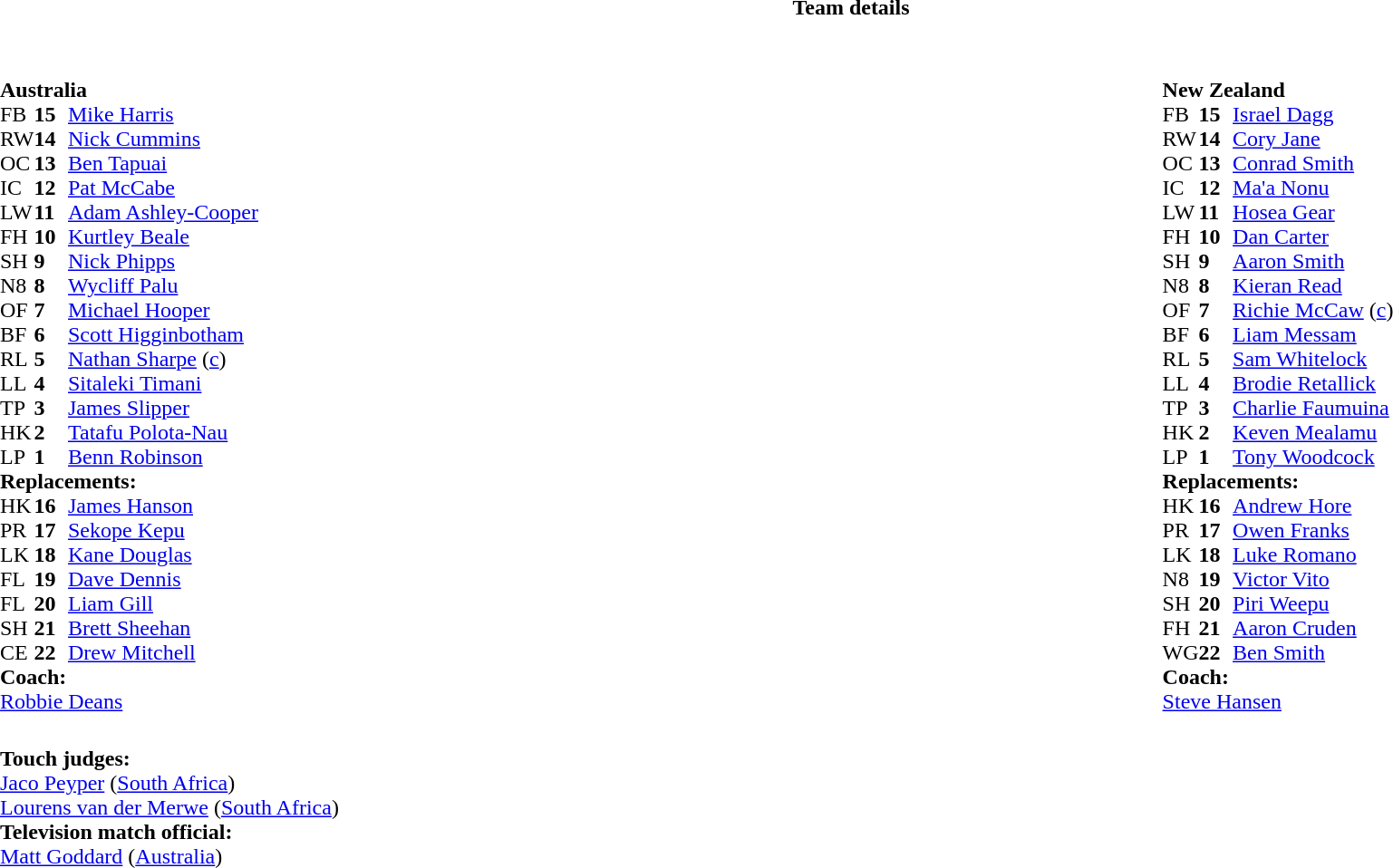<table border="0" width="100%" class="collapsible collapsed">
<tr>
<th>Team details</th>
</tr>
<tr>
<td><br><table width="100%">
<tr>
<td valign="top" width="50%"><br><table style="font-size: 100%" cellspacing="0" cellpadding="0">
<tr>
<td colspan="4"><strong>Australia</strong></td>
</tr>
<tr>
<th width="25"></th>
<th width="25"></th>
</tr>
<tr>
<td>FB</td>
<td><strong>15</strong></td>
<td><a href='#'>Mike Harris</a></td>
</tr>
<tr>
<td>RW</td>
<td><strong>14</strong></td>
<td><a href='#'>Nick Cummins</a></td>
<td></td>
<td></td>
</tr>
<tr>
<td>OC</td>
<td><strong>13</strong></td>
<td><a href='#'>Ben Tapuai</a></td>
</tr>
<tr>
<td>IC</td>
<td><strong>12</strong></td>
<td><a href='#'>Pat McCabe</a></td>
</tr>
<tr>
<td>LW</td>
<td><strong>11</strong></td>
<td><a href='#'>Adam Ashley-Cooper</a></td>
</tr>
<tr>
<td>FH</td>
<td><strong>10</strong></td>
<td><a href='#'>Kurtley Beale</a></td>
</tr>
<tr>
<td>SH</td>
<td><strong>9</strong></td>
<td><a href='#'>Nick Phipps</a></td>
<td></td>
<td></td>
</tr>
<tr>
<td>N8</td>
<td><strong>8</strong></td>
<td><a href='#'>Wycliff Palu</a></td>
<td></td>
<td></td>
</tr>
<tr>
<td>OF</td>
<td><strong>7</strong></td>
<td><a href='#'>Michael Hooper</a></td>
<td></td>
</tr>
<tr>
<td>BF</td>
<td><strong>6</strong></td>
<td><a href='#'>Scott Higginbotham</a></td>
</tr>
<tr>
<td>RL</td>
<td><strong>5</strong></td>
<td><a href='#'>Nathan Sharpe</a> (<a href='#'>c</a>)</td>
</tr>
<tr>
<td>LL</td>
<td><strong>4</strong></td>
<td><a href='#'>Sitaleki Timani</a></td>
<td></td>
<td></td>
</tr>
<tr>
<td>TP</td>
<td><strong>3</strong></td>
<td><a href='#'>James Slipper</a></td>
<td></td>
<td></td>
</tr>
<tr>
<td>HK</td>
<td><strong>2</strong></td>
<td><a href='#'>Tatafu Polota-Nau</a></td>
<td></td>
<td></td>
</tr>
<tr>
<td>LP</td>
<td><strong>1</strong></td>
<td><a href='#'>Benn Robinson</a></td>
</tr>
<tr>
<td colspan=3><strong>Replacements:</strong></td>
</tr>
<tr>
<td>HK</td>
<td><strong>16</strong></td>
<td><a href='#'>James Hanson</a></td>
<td></td>
<td></td>
</tr>
<tr>
<td>PR</td>
<td><strong>17</strong></td>
<td><a href='#'>Sekope Kepu</a></td>
<td></td>
<td></td>
</tr>
<tr>
<td>LK</td>
<td><strong>18</strong></td>
<td><a href='#'>Kane Douglas</a></td>
<td></td>
<td></td>
<td></td>
</tr>
<tr>
<td>FL</td>
<td><strong>19</strong></td>
<td><a href='#'>Dave Dennis</a></td>
<td></td>
<td></td>
</tr>
<tr>
<td>FL</td>
<td><strong>20</strong></td>
<td><a href='#'>Liam Gill</a></td>
<td></td>
<td></td>
<td></td>
</tr>
<tr>
<td>SH</td>
<td><strong>21</strong></td>
<td><a href='#'>Brett Sheehan</a></td>
<td></td>
<td></td>
</tr>
<tr>
<td>CE</td>
<td><strong>22</strong></td>
<td><a href='#'>Drew Mitchell</a></td>
<td></td>
<td></td>
</tr>
<tr>
<td colspan=3><strong>Coach:</strong></td>
</tr>
<tr>
<td colspan="4"> <a href='#'>Robbie Deans</a></td>
</tr>
</table>
</td>
<td valign="top" width="50%"><br><table style="font-size: 100%" cellspacing="0" cellpadding="0" align="center">
<tr>
<td colspan="4"><strong>New Zealand</strong></td>
</tr>
<tr>
<th width="25"></th>
<th width="25"></th>
</tr>
<tr>
<td>FB</td>
<td><strong>15</strong></td>
<td><a href='#'>Israel Dagg</a></td>
</tr>
<tr>
<td>RW</td>
<td><strong>14</strong></td>
<td><a href='#'>Cory Jane</a></td>
</tr>
<tr>
<td>OC</td>
<td><strong>13</strong></td>
<td><a href='#'>Conrad Smith</a></td>
<td></td>
<td></td>
</tr>
<tr>
<td>IC</td>
<td><strong>12</strong></td>
<td><a href='#'>Ma'a Nonu</a></td>
<td></td>
<td></td>
</tr>
<tr>
<td>LW</td>
<td><strong>11</strong></td>
<td><a href='#'>Hosea Gear</a></td>
</tr>
<tr>
<td>FH</td>
<td><strong>10</strong></td>
<td><a href='#'>Dan Carter</a></td>
</tr>
<tr>
<td>SH</td>
<td><strong>9</strong></td>
<td><a href='#'>Aaron Smith</a></td>
<td></td>
<td></td>
</tr>
<tr>
<td>N8</td>
<td><strong>8</strong></td>
<td><a href='#'>Kieran Read</a></td>
</tr>
<tr>
<td>OF</td>
<td><strong>7</strong></td>
<td><a href='#'>Richie McCaw</a> (<a href='#'>c</a>)</td>
</tr>
<tr>
<td>BF</td>
<td><strong>6</strong></td>
<td><a href='#'>Liam Messam</a></td>
<td></td>
<td colspan="2"></td>
<td></td>
</tr>
<tr>
<td>RL</td>
<td><strong>5</strong></td>
<td><a href='#'>Sam Whitelock</a></td>
</tr>
<tr>
<td>LL</td>
<td><strong>4</strong></td>
<td><a href='#'>Brodie Retallick</a></td>
</tr>
<tr>
<td>TP</td>
<td><strong>3</strong></td>
<td><a href='#'>Charlie Faumuina</a></td>
<td></td>
<td></td>
<td></td>
<td></td>
</tr>
<tr>
<td>HK</td>
<td><strong>2</strong></td>
<td><a href='#'>Keven Mealamu</a></td>
<td></td>
<td></td>
</tr>
<tr>
<td>LP</td>
<td><strong>1</strong></td>
<td><a href='#'>Tony Woodcock</a></td>
<td></td>
</tr>
<tr>
<td colspan=3><strong>Replacements:</strong></td>
</tr>
<tr>
<td>HK</td>
<td><strong>16</strong></td>
<td><a href='#'>Andrew Hore</a></td>
<td></td>
<td></td>
</tr>
<tr>
<td>PR</td>
<td><strong>17</strong></td>
<td><a href='#'>Owen Franks</a></td>
<td></td>
<td></td>
<td></td>
<td></td>
</tr>
<tr>
<td>LK</td>
<td><strong>18</strong></td>
<td><a href='#'>Luke Romano</a></td>
<td></td>
<td></td>
</tr>
<tr>
<td>N8</td>
<td><strong>19</strong></td>
<td><a href='#'>Victor Vito</a></td>
<td></td>
<td></td>
<td></td>
<td></td>
</tr>
<tr>
<td>SH</td>
<td><strong>20</strong></td>
<td><a href='#'>Piri Weepu</a></td>
<td></td>
<td></td>
</tr>
<tr>
<td>FH</td>
<td><strong>21</strong></td>
<td><a href='#'>Aaron Cruden</a></td>
<td></td>
<td></td>
</tr>
<tr>
<td>WG</td>
<td><strong>22</strong></td>
<td><a href='#'>Ben Smith</a></td>
<td></td>
<td></td>
</tr>
<tr>
<td colspan=3><strong>Coach:</strong></td>
</tr>
<tr>
<td colspan="4"> <a href='#'>Steve Hansen</a></td>
</tr>
</table>
</td>
</tr>
</table>
<table width=100% style="font-size: 100%">
<tr>
<td><br><strong>Touch judges:</strong>
<br><a href='#'>Jaco Peyper</a> (<a href='#'>South Africa</a>)
<br><a href='#'>Lourens van der Merwe</a> (<a href='#'>South Africa</a>)
<br><strong>Television match official:</strong>
<br><a href='#'>Matt Goddard</a> (<a href='#'>Australia</a>)</td>
</tr>
</table>
</td>
</tr>
</table>
